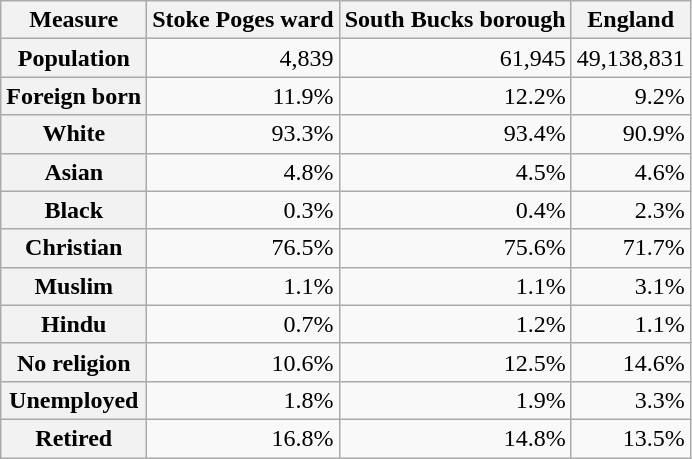<table class="wikitable">
<tr>
<th scope="col">Measure</th>
<th scope="col">Stoke Poges ward</th>
<th scope="col">South Bucks borough</th>
<th scope="col">England</th>
</tr>
<tr>
<th scope="row">Population</th>
<td align="right">4,839</td>
<td align="right">61,945</td>
<td align="right">49,138,831</td>
</tr>
<tr>
<th scope="row">Foreign born</th>
<td align="right">11.9%</td>
<td align="right">12.2%</td>
<td align="right">9.2%</td>
</tr>
<tr>
<th scope="row">White</th>
<td align="right">93.3%</td>
<td align="right">93.4%</td>
<td align="right">90.9%</td>
</tr>
<tr>
<th scope="row">Asian</th>
<td align="right">4.8%</td>
<td align="right">4.5%</td>
<td align="right">4.6%</td>
</tr>
<tr>
<th scope="row">Black</th>
<td align="right">0.3%</td>
<td align="right">0.4%</td>
<td align="right">2.3%</td>
</tr>
<tr>
<th scope="row">Christian</th>
<td align="right">76.5%</td>
<td align="right">75.6%</td>
<td align="right">71.7%</td>
</tr>
<tr>
<th scope="row">Muslim</th>
<td align="right">1.1%</td>
<td align="right">1.1%</td>
<td align="right">3.1%</td>
</tr>
<tr>
<th scope="row">Hindu</th>
<td align="right">0.7%</td>
<td align="right">1.2%</td>
<td align="right">1.1%</td>
</tr>
<tr>
<th scope="row">No religion</th>
<td align="right">10.6%</td>
<td align="right">12.5%</td>
<td align="right">14.6%</td>
</tr>
<tr>
<th scope="row">Unemployed</th>
<td align="right">1.8%</td>
<td align="right">1.9%</td>
<td align="right">3.3%</td>
</tr>
<tr>
<th scope="row">Retired</th>
<td align="right">16.8%</td>
<td align="right">14.8%</td>
<td align="right">13.5%</td>
</tr>
</table>
